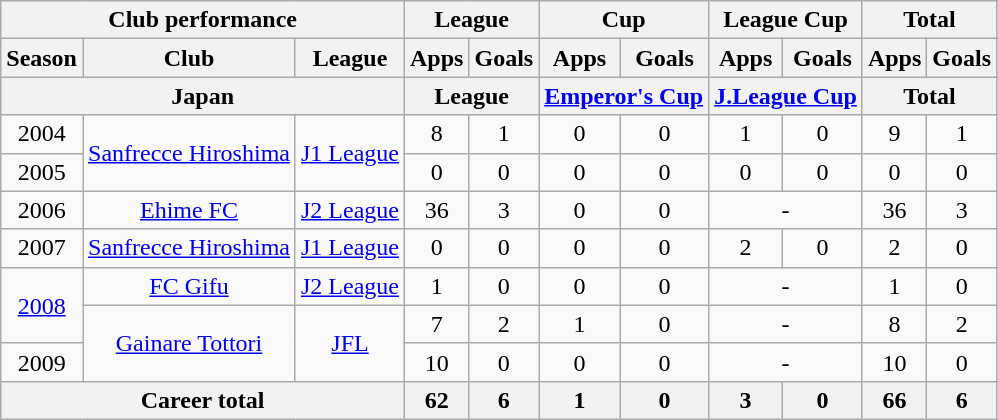<table class="wikitable" style="text-align:center">
<tr>
<th colspan=3>Club performance</th>
<th colspan=2>League</th>
<th colspan=2>Cup</th>
<th colspan=2>League Cup</th>
<th colspan=2>Total</th>
</tr>
<tr>
<th>Season</th>
<th>Club</th>
<th>League</th>
<th>Apps</th>
<th>Goals</th>
<th>Apps</th>
<th>Goals</th>
<th>Apps</th>
<th>Goals</th>
<th>Apps</th>
<th>Goals</th>
</tr>
<tr>
<th colspan=3>Japan</th>
<th colspan=2>League</th>
<th colspan=2><a href='#'>Emperor's Cup</a></th>
<th colspan=2><a href='#'>J.League Cup</a></th>
<th colspan=2>Total</th>
</tr>
<tr>
<td>2004</td>
<td rowspan="2"><a href='#'>Sanfrecce Hiroshima</a></td>
<td rowspan="2"><a href='#'>J1 League</a></td>
<td>8</td>
<td>1</td>
<td>0</td>
<td>0</td>
<td>1</td>
<td>0</td>
<td>9</td>
<td>1</td>
</tr>
<tr>
<td>2005</td>
<td>0</td>
<td>0</td>
<td>0</td>
<td>0</td>
<td>0</td>
<td>0</td>
<td>0</td>
<td>0</td>
</tr>
<tr>
<td>2006</td>
<td><a href='#'>Ehime FC</a></td>
<td><a href='#'>J2 League</a></td>
<td>36</td>
<td>3</td>
<td>0</td>
<td>0</td>
<td colspan="2">-</td>
<td>36</td>
<td>3</td>
</tr>
<tr>
<td>2007</td>
<td><a href='#'>Sanfrecce Hiroshima</a></td>
<td><a href='#'>J1 League</a></td>
<td>0</td>
<td>0</td>
<td>0</td>
<td>0</td>
<td>2</td>
<td>0</td>
<td>2</td>
<td>0</td>
</tr>
<tr>
<td rowspan="2"><a href='#'>2008</a></td>
<td><a href='#'>FC Gifu</a></td>
<td><a href='#'>J2 League</a></td>
<td>1</td>
<td>0</td>
<td>0</td>
<td>0</td>
<td colspan="2">-</td>
<td>1</td>
<td>0</td>
</tr>
<tr>
<td rowspan="2"><a href='#'>Gainare Tottori</a></td>
<td rowspan="2"><a href='#'>JFL</a></td>
<td>7</td>
<td>2</td>
<td>1</td>
<td>0</td>
<td colspan="2">-</td>
<td>8</td>
<td>2</td>
</tr>
<tr>
<td>2009</td>
<td>10</td>
<td>0</td>
<td>0</td>
<td>0</td>
<td colspan="2">-</td>
<td>10</td>
<td>0</td>
</tr>
<tr>
<th colspan=3>Career total</th>
<th>62</th>
<th>6</th>
<th>1</th>
<th>0</th>
<th>3</th>
<th>0</th>
<th>66</th>
<th>6</th>
</tr>
</table>
